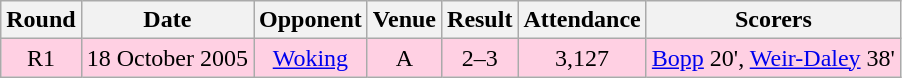<table class="wikitable" style="font-size:100%; text-align:center">
<tr>
<th>Round</th>
<th>Date</th>
<th>Opponent</th>
<th>Venue</th>
<th>Result</th>
<th>Attendance</th>
<th>Scorers</th>
</tr>
<tr style="background: #ffd0e3;">
<td>R1</td>
<td>18 October 2005</td>
<td><a href='#'>Woking</a></td>
<td>A</td>
<td>2–3</td>
<td>3,127</td>
<td><a href='#'>Bopp</a> 20', <a href='#'>Weir-Daley</a> 38'</td>
</tr>
</table>
